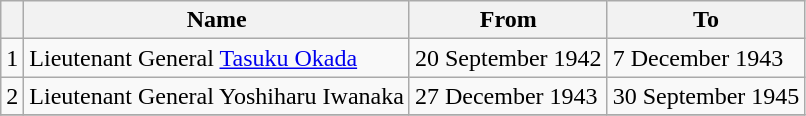<table class=wikitable>
<tr>
<th></th>
<th>Name</th>
<th>From</th>
<th>To</th>
</tr>
<tr>
<td>1</td>
<td>Lieutenant General <a href='#'>Tasuku Okada</a></td>
<td>20 September 1942</td>
<td>7 December 1943</td>
</tr>
<tr>
<td>2</td>
<td>Lieutenant General Yoshiharu Iwanaka</td>
<td>27 December 1943</td>
<td>30 September 1945</td>
</tr>
<tr>
</tr>
</table>
